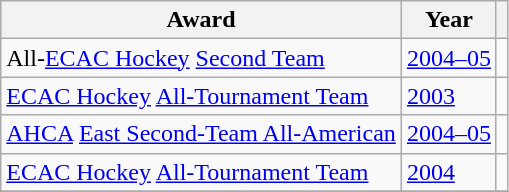<table class="wikitable">
<tr>
<th>Award</th>
<th>Year</th>
<th></th>
</tr>
<tr>
<td>All-<a href='#'>ECAC Hockey</a> <a href='#'>Second Team</a></td>
<td><a href='#'>2004–05</a></td>
<td></td>
</tr>
<tr>
<td><a href='#'>ECAC Hockey</a> <a href='#'>All-Tournament Team</a></td>
<td><a href='#'>2003</a></td>
<td></td>
</tr>
<tr>
<td><a href='#'>AHCA</a> <a href='#'>East Second-Team All-American</a></td>
<td><a href='#'>2004–05</a></td>
<td></td>
</tr>
<tr>
<td><a href='#'>ECAC Hockey</a> <a href='#'>All-Tournament Team</a></td>
<td><a href='#'>2004</a></td>
<td></td>
</tr>
<tr>
</tr>
</table>
